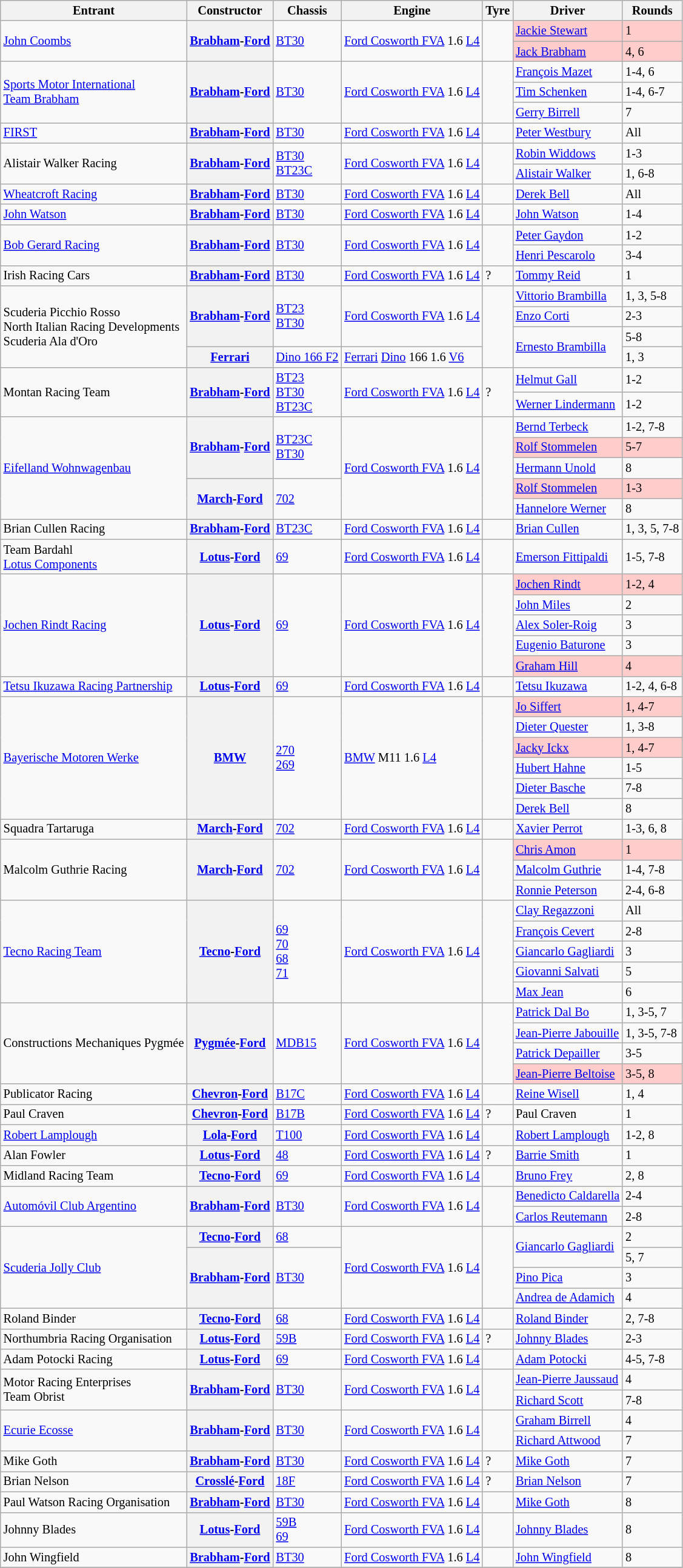<table class="wikitable" style="font-size: 85%">
<tr>
<th>Entrant</th>
<th>Constructor</th>
<th>Chassis</th>
<th>Engine</th>
<th>Tyre</th>
<th>Driver</th>
<th>Rounds</th>
</tr>
<tr>
<td rowspan=2> <a href='#'>John Coombs</a></td>
<th rowspan=2><a href='#'>Brabham</a>-<a href='#'>Ford</a></th>
<td rowspan=2><a href='#'>BT30</a></td>
<td rowspan=2><a href='#'>Ford Cosworth FVA</a> 1.6 <a href='#'>L4</a></td>
<td rowspan=2><br></td>
<td style="background:#fcc;"> <a href='#'>Jackie Stewart</a></td>
<td style="background:#fcc;">1</td>
</tr>
<tr>
<td style="background:#fcc;"> <a href='#'>Jack Brabham</a></td>
<td style="background:#fcc;">4, 6</td>
</tr>
<tr>
<td rowspan=3> <a href='#'>Sports Motor International</a><br> <a href='#'>Team Brabham</a></td>
<th rowspan=3><a href='#'>Brabham</a>-<a href='#'>Ford</a></th>
<td rowspan=3><a href='#'>BT30</a></td>
<td rowspan=3><a href='#'>Ford Cosworth FVA</a> 1.6 <a href='#'>L4</a></td>
<td rowspan=3></td>
<td> <a href='#'>François Mazet</a></td>
<td>1-4, 6</td>
</tr>
<tr>
<td> <a href='#'>Tim Schenken</a></td>
<td>1-4, 6-7</td>
</tr>
<tr>
<td> <a href='#'>Gerry Birrell</a></td>
<td>7</td>
</tr>
<tr>
<td> <a href='#'>FIRST</a></td>
<th><a href='#'>Brabham</a>-<a href='#'>Ford</a></th>
<td><a href='#'>BT30</a></td>
<td><a href='#'>Ford Cosworth FVA</a> 1.6 <a href='#'>L4</a></td>
<td></td>
<td> <a href='#'>Peter Westbury</a></td>
<td>All</td>
</tr>
<tr>
<td rowspan=2> Alistair Walker Racing</td>
<th rowspan=2><a href='#'>Brabham</a>-<a href='#'>Ford</a></th>
<td rowspan=2><a href='#'>BT30</a><br><a href='#'>BT23C</a></td>
<td rowspan=2><a href='#'>Ford Cosworth FVA</a> 1.6 <a href='#'>L4</a></td>
<td rowspan=2></td>
<td> <a href='#'>Robin Widdows</a></td>
<td>1-3</td>
</tr>
<tr>
<td> <a href='#'>Alistair Walker</a></td>
<td>1, 6-8</td>
</tr>
<tr>
<td> <a href='#'>Wheatcroft Racing</a></td>
<th><a href='#'>Brabham</a>-<a href='#'>Ford</a></th>
<td><a href='#'>BT30</a></td>
<td><a href='#'>Ford Cosworth FVA</a> 1.6 <a href='#'>L4</a></td>
<td></td>
<td> <a href='#'>Derek Bell</a></td>
<td>All</td>
</tr>
<tr>
<td> <a href='#'>John Watson</a></td>
<th><a href='#'>Brabham</a>-<a href='#'>Ford</a></th>
<td><a href='#'>BT30</a></td>
<td><a href='#'>Ford Cosworth FVA</a> 1.6 <a href='#'>L4</a></td>
<td></td>
<td> <a href='#'>John Watson</a></td>
<td>1-4</td>
</tr>
<tr>
<td rowspan=2> <a href='#'>Bob Gerard Racing</a></td>
<th rowspan=2><a href='#'>Brabham</a>-<a href='#'>Ford</a></th>
<td rowspan=2><a href='#'>BT30</a></td>
<td rowspan=2><a href='#'>Ford Cosworth FVA</a> 1.6 <a href='#'>L4</a></td>
<td rowspan=2></td>
<td> <a href='#'>Peter Gaydon</a></td>
<td>1-2</td>
</tr>
<tr>
<td> <a href='#'>Henri Pescarolo</a></td>
<td>3-4</td>
</tr>
<tr>
<td> Irish Racing Cars</td>
<th><a href='#'>Brabham</a>-<a href='#'>Ford</a></th>
<td><a href='#'>BT30</a></td>
<td><a href='#'>Ford Cosworth FVA</a> 1.6 <a href='#'>L4</a></td>
<td>?</td>
<td> <a href='#'>Tommy Reid</a></td>
<td>1</td>
</tr>
<tr>
<td rowspan=4> Scuderia Picchio Rosso<br> North Italian Racing Developments<br> Scuderia Ala d'Oro</td>
<th rowspan=3><a href='#'>Brabham</a>-<a href='#'>Ford</a></th>
<td rowspan=3><a href='#'>BT23</a><br><a href='#'>BT30</a></td>
<td rowspan=3><a href='#'>Ford Cosworth FVA</a> 1.6 <a href='#'>L4</a></td>
<td rowspan=4></td>
<td> <a href='#'>Vittorio Brambilla</a></td>
<td>1, 3, 5-8</td>
</tr>
<tr>
<td> <a href='#'>Enzo Corti</a></td>
<td>2-3</td>
</tr>
<tr>
<td rowspan=2> <a href='#'>Ernesto Brambilla</a></td>
<td>5-8</td>
</tr>
<tr>
<th><a href='#'>Ferrari</a></th>
<td><a href='#'>Dino 166 F2</a></td>
<td><a href='#'>Ferrari</a> <a href='#'>Dino</a> 166 1.6 <a href='#'>V6</a></td>
<td>1, 3</td>
</tr>
<tr>
<td rowspan=2> Montan Racing Team</td>
<th rowspan=2><a href='#'>Brabham</a>-<a href='#'>Ford</a></th>
<td rowspan=2><a href='#'>BT23</a><br><a href='#'>BT30</a><br><a href='#'>BT23C</a></td>
<td rowspan=2><a href='#'>Ford Cosworth FVA</a> 1.6 <a href='#'>L4</a></td>
<td rowspan=2>?</td>
<td> <a href='#'>Helmut Gall</a></td>
<td>1-2</td>
</tr>
<tr>
<td> <a href='#'>Werner Lindermann</a></td>
<td>1-2</td>
</tr>
<tr>
<td rowspan=5> <a href='#'>Eifelland Wohnwagenbau</a></td>
<th rowspan=3><a href='#'>Brabham</a>-<a href='#'>Ford</a></th>
<td rowspan=3><a href='#'>BT23C</a><br><a href='#'>BT30</a></td>
<td rowspan=5><a href='#'>Ford Cosworth FVA</a> 1.6 <a href='#'>L4</a></td>
<td rowspan=5></td>
<td> <a href='#'>Bernd Terbeck</a></td>
<td>1-2, 7-8</td>
</tr>
<tr>
<td style="background:#fcc;"> <a href='#'>Rolf Stommelen</a></td>
<td style="background:#fcc;">5-7</td>
</tr>
<tr>
<td> <a href='#'>Hermann Unold</a></td>
<td>8</td>
</tr>
<tr>
<th rowspan=2><a href='#'>March</a>-<a href='#'>Ford</a></th>
<td rowspan=2><a href='#'>702</a></td>
<td style="background:#fcc;"> <a href='#'>Rolf Stommelen</a></td>
<td style="background:#fcc;">1-3</td>
</tr>
<tr>
<td> <a href='#'>Hannelore Werner</a></td>
<td>8</td>
</tr>
<tr>
<td> Brian Cullen Racing</td>
<th><a href='#'>Brabham</a>-<a href='#'>Ford</a></th>
<td><a href='#'>BT23C</a></td>
<td><a href='#'>Ford Cosworth FVA</a> 1.6 <a href='#'>L4</a></td>
<td></td>
<td> <a href='#'>Brian Cullen</a></td>
<td>1, 3, 5, 7-8</td>
</tr>
<tr>
<td> Team Bardahl<br> <a href='#'>Lotus Components</a></td>
<th><a href='#'>Lotus</a>-<a href='#'>Ford</a></th>
<td><a href='#'>69</a></td>
<td><a href='#'>Ford Cosworth FVA</a> 1.6 <a href='#'>L4</a></td>
<td></td>
<td> <a href='#'>Emerson Fittipaldi</a></td>
<td>1-5, 7-8</td>
</tr>
<tr>
<td rowspan=5> <a href='#'>Jochen Rindt Racing</a></td>
<th rowspan=5><a href='#'>Lotus</a>-<a href='#'>Ford</a></th>
<td rowspan=5><a href='#'>69</a></td>
<td rowspan=5><a href='#'>Ford Cosworth FVA</a> 1.6 <a href='#'>L4</a></td>
<td rowspan=5></td>
<td style="background:#fcc;"> <a href='#'>Jochen Rindt</a></td>
<td style="background:#fcc;">1-2, 4</td>
</tr>
<tr>
<td> <a href='#'>John Miles</a></td>
<td>2</td>
</tr>
<tr>
<td> <a href='#'>Alex Soler-Roig</a></td>
<td>3</td>
</tr>
<tr>
<td> <a href='#'>Eugenio Baturone</a></td>
<td>3</td>
</tr>
<tr>
<td style="background:#fcc;"> <a href='#'>Graham Hill</a></td>
<td style="background:#fcc;">4</td>
</tr>
<tr>
<td> <a href='#'>Tetsu Ikuzawa Racing Partnership</a></td>
<th><a href='#'>Lotus</a>-<a href='#'>Ford</a></th>
<td><a href='#'>69</a></td>
<td><a href='#'>Ford Cosworth FVA</a> 1.6 <a href='#'>L4</a></td>
<td></td>
<td> <a href='#'>Tetsu Ikuzawa</a></td>
<td>1-2, 4, 6-8</td>
</tr>
<tr>
<td rowspan=6> <a href='#'>Bayerische Motoren Werke</a></td>
<th rowspan=6><a href='#'>BMW</a></th>
<td rowspan=6><a href='#'>270</a><br><a href='#'>269</a></td>
<td rowspan=6><a href='#'>BMW</a> M11 1.6 <a href='#'>L4</a></td>
<td rowspan=6></td>
<td style="background:#fcc;"> <a href='#'>Jo Siffert</a></td>
<td style="background:#fcc;">1, 4-7</td>
</tr>
<tr>
<td> <a href='#'>Dieter Quester</a></td>
<td>1, 3-8</td>
</tr>
<tr>
<td style="background:#fcc;"> <a href='#'>Jacky Ickx</a></td>
<td style="background:#fcc;">1, 4-7</td>
</tr>
<tr>
<td> <a href='#'>Hubert Hahne</a></td>
<td>1-5</td>
</tr>
<tr>
<td> <a href='#'>Dieter Basche</a></td>
<td>7-8</td>
</tr>
<tr>
<td> <a href='#'>Derek Bell</a></td>
<td>8</td>
</tr>
<tr>
<td> Squadra Tartaruga</td>
<th><a href='#'>March</a>-<a href='#'>Ford</a></th>
<td><a href='#'>702</a></td>
<td><a href='#'>Ford Cosworth FVA</a> 1.6 <a href='#'>L4</a></td>
<td></td>
<td> <a href='#'>Xavier Perrot</a></td>
<td>1-3, 6, 8</td>
</tr>
<tr>
<td rowspan=3> Malcolm Guthrie Racing</td>
<th rowspan=3><a href='#'>March</a>-<a href='#'>Ford</a></th>
<td rowspan=3><a href='#'>702</a></td>
<td rowspan=3><a href='#'>Ford Cosworth FVA</a> 1.6 <a href='#'>L4</a></td>
<td rowspan=3></td>
<td style="background:#fcc;"> <a href='#'>Chris Amon</a></td>
<td style="background:#fcc;">1</td>
</tr>
<tr>
<td> <a href='#'>Malcolm Guthrie</a></td>
<td>1-4, 7-8</td>
</tr>
<tr>
<td> <a href='#'>Ronnie Peterson</a></td>
<td>2-4, 6-8</td>
</tr>
<tr>
<td rowspan=5> <a href='#'>Tecno Racing Team</a></td>
<th rowspan=5><a href='#'>Tecno</a>-<a href='#'>Ford</a></th>
<td rowspan=5><a href='#'>69</a><br><a href='#'>70</a><br><a href='#'>68</a><br><a href='#'>71</a></td>
<td rowspan=5><a href='#'>Ford Cosworth FVA</a> 1.6 <a href='#'>L4</a></td>
<td rowspan=5></td>
<td> <a href='#'>Clay Regazzoni</a></td>
<td>All</td>
</tr>
<tr>
<td> <a href='#'>François Cevert</a></td>
<td>2-8</td>
</tr>
<tr>
<td> <a href='#'>Giancarlo Gagliardi</a></td>
<td>3</td>
</tr>
<tr>
<td> <a href='#'>Giovanni Salvati</a></td>
<td>5</td>
</tr>
<tr>
<td> <a href='#'>Max Jean</a></td>
<td>6</td>
</tr>
<tr>
<td rowspan=4> Constructions Mechaniques Pygmée</td>
<th rowspan=4><a href='#'>Pygmée</a>-<a href='#'>Ford</a></th>
<td rowspan=4><a href='#'>MDB15</a></td>
<td rowspan=4><a href='#'>Ford Cosworth FVA</a> 1.6 <a href='#'>L4</a></td>
<td rowspan=4><br></td>
<td> <a href='#'>Patrick Dal Bo</a></td>
<td>1, 3-5, 7</td>
</tr>
<tr>
<td> <a href='#'>Jean-Pierre Jabouille</a></td>
<td>1, 3-5, 7-8</td>
</tr>
<tr>
<td> <a href='#'>Patrick Depailler</a></td>
<td>3-5</td>
</tr>
<tr>
<td style="background:#fcc;"> <a href='#'>Jean-Pierre Beltoise</a></td>
<td style="background:#fcc;">3-5, 8</td>
</tr>
<tr>
<td> Publicator Racing</td>
<th><a href='#'>Chevron</a>-<a href='#'>Ford</a></th>
<td><a href='#'>B17C</a></td>
<td><a href='#'>Ford Cosworth FVA</a> 1.6 <a href='#'>L4</a></td>
<td></td>
<td> <a href='#'>Reine Wisell</a></td>
<td>1, 4</td>
</tr>
<tr>
<td> Paul Craven</td>
<th><a href='#'>Chevron</a>-<a href='#'>Ford</a></th>
<td><a href='#'>B17B</a></td>
<td><a href='#'>Ford Cosworth FVA</a> 1.6 <a href='#'>L4</a></td>
<td>?</td>
<td> Paul Craven</td>
<td>1</td>
</tr>
<tr>
<td> <a href='#'>Robert Lamplough</a></td>
<th><a href='#'>Lola</a>-<a href='#'>Ford</a></th>
<td><a href='#'>T100</a></td>
<td><a href='#'>Ford Cosworth FVA</a> 1.6 <a href='#'>L4</a></td>
<td></td>
<td> <a href='#'>Robert Lamplough</a></td>
<td>1-2, 8</td>
</tr>
<tr>
<td> Alan Fowler</td>
<th><a href='#'>Lotus</a>-<a href='#'>Ford</a></th>
<td><a href='#'>48</a></td>
<td><a href='#'>Ford Cosworth FVA</a> 1.6 <a href='#'>L4</a></td>
<td>?</td>
<td> <a href='#'>Barrie Smith</a></td>
<td>1</td>
</tr>
<tr>
<td> Midland Racing Team</td>
<th><a href='#'>Tecno</a>-<a href='#'>Ford</a></th>
<td><a href='#'>69</a></td>
<td><a href='#'>Ford Cosworth FVA</a> 1.6 <a href='#'>L4</a></td>
<td></td>
<td> <a href='#'>Bruno Frey</a></td>
<td>2, 8</td>
</tr>
<tr>
<td rowspan=2> <a href='#'>Automóvil Club Argentino</a></td>
<th rowspan=2><a href='#'>Brabham</a>-<a href='#'>Ford</a></th>
<td rowspan=2><a href='#'>BT30</a></td>
<td rowspan=2><a href='#'>Ford Cosworth FVA</a> 1.6 <a href='#'>L4</a></td>
<td rowspan=2></td>
<td> <a href='#'>Benedicto Caldarella</a></td>
<td>2-4</td>
</tr>
<tr>
<td> <a href='#'>Carlos Reutemann</a></td>
<td>2-8</td>
</tr>
<tr>
<td rowspan=4> <a href='#'>Scuderia Jolly Club</a></td>
<th><a href='#'>Tecno</a>-<a href='#'>Ford</a></th>
<td><a href='#'>68</a></td>
<td rowspan=4><a href='#'>Ford Cosworth FVA</a> 1.6 <a href='#'>L4</a></td>
<td rowspan=4></td>
<td rowspan=2> <a href='#'>Giancarlo Gagliardi</a></td>
<td>2</td>
</tr>
<tr>
<th rowspan=3><a href='#'>Brabham</a>-<a href='#'>Ford</a></th>
<td rowspan=3><a href='#'>BT30</a></td>
<td>5, 7</td>
</tr>
<tr>
<td> <a href='#'>Pino Pica</a></td>
<td>3</td>
</tr>
<tr>
<td> <a href='#'>Andrea de Adamich</a></td>
<td>4</td>
</tr>
<tr>
<td> Roland Binder</td>
<th><a href='#'>Tecno</a>-<a href='#'>Ford</a></th>
<td><a href='#'>68</a></td>
<td><a href='#'>Ford Cosworth FVA</a> 1.6 <a href='#'>L4</a></td>
<td></td>
<td> <a href='#'>Roland Binder</a></td>
<td>2, 7-8</td>
</tr>
<tr>
<td> Northumbria Racing Organisation</td>
<th><a href='#'>Lotus</a>-<a href='#'>Ford</a></th>
<td><a href='#'>59B</a></td>
<td><a href='#'>Ford Cosworth FVA</a> 1.6 <a href='#'>L4</a></td>
<td>?</td>
<td> <a href='#'>Johnny Blades</a></td>
<td>2-3</td>
</tr>
<tr>
<td> Adam Potocki Racing</td>
<th><a href='#'>Lotus</a>-<a href='#'>Ford</a></th>
<td><a href='#'>69</a></td>
<td><a href='#'>Ford Cosworth FVA</a> 1.6 <a href='#'>L4</a></td>
<td></td>
<td> <a href='#'>Adam Potocki</a></td>
<td>4-5, 7-8</td>
</tr>
<tr>
<td rowspan=2> Motor Racing Enterprises<br> Team Obrist</td>
<th rowspan=2><a href='#'>Brabham</a>-<a href='#'>Ford</a></th>
<td rowspan=2><a href='#'>BT30</a></td>
<td rowspan=2><a href='#'>Ford Cosworth FVA</a> 1.6 <a href='#'>L4</a></td>
<td rowspan=2></td>
<td> <a href='#'>Jean-Pierre Jaussaud</a></td>
<td>4</td>
</tr>
<tr>
<td> <a href='#'>Richard Scott</a></td>
<td>7-8</td>
</tr>
<tr>
<td rowspan=2> <a href='#'>Ecurie Ecosse</a></td>
<th rowspan=2><a href='#'>Brabham</a>-<a href='#'>Ford</a></th>
<td rowspan=2><a href='#'>BT30</a></td>
<td rowspan=2><a href='#'>Ford Cosworth FVA</a> 1.6 <a href='#'>L4</a></td>
<td rowspan=2></td>
<td> <a href='#'>Graham Birrell</a></td>
<td>4</td>
</tr>
<tr>
<td> <a href='#'>Richard Attwood</a></td>
<td>7</td>
</tr>
<tr>
<td> Mike Goth</td>
<th><a href='#'>Brabham</a>-<a href='#'>Ford</a></th>
<td><a href='#'>BT30</a></td>
<td><a href='#'>Ford Cosworth FVA</a> 1.6 <a href='#'>L4</a></td>
<td>?</td>
<td> <a href='#'>Mike Goth</a></td>
<td>7</td>
</tr>
<tr>
<td> Brian Nelson</td>
<th><a href='#'>Crosslé</a>-<a href='#'>Ford</a></th>
<td><a href='#'>18F</a></td>
<td><a href='#'>Ford Cosworth FVA</a> 1.6 <a href='#'>L4</a></td>
<td>?</td>
<td> <a href='#'>Brian Nelson</a></td>
<td>7</td>
</tr>
<tr>
<td> Paul Watson Racing Organisation</td>
<th><a href='#'>Brabham</a>-<a href='#'>Ford</a></th>
<td><a href='#'>BT30</a></td>
<td><a href='#'>Ford Cosworth FVA</a> 1.6 <a href='#'>L4</a></td>
<td></td>
<td> <a href='#'>Mike Goth</a></td>
<td>8</td>
</tr>
<tr>
<td> Johnny Blades</td>
<th><a href='#'>Lotus</a>-<a href='#'>Ford</a></th>
<td><a href='#'>59B</a><br><a href='#'>69</a></td>
<td><a href='#'>Ford Cosworth FVA</a> 1.6 <a href='#'>L4</a></td>
<td></td>
<td> <a href='#'>Johnny Blades</a></td>
<td>8</td>
</tr>
<tr>
<td> John Wingfield</td>
<th><a href='#'>Brabham</a>-<a href='#'>Ford</a></th>
<td><a href='#'>BT30</a></td>
<td><a href='#'>Ford Cosworth FVA</a> 1.6 <a href='#'>L4</a></td>
<td></td>
<td> <a href='#'>John Wingfield</a></td>
<td>8</td>
</tr>
<tr>
</tr>
</table>
